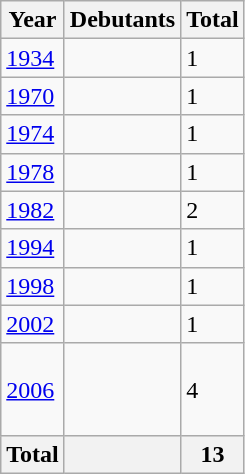<table class="wikitable sortable" style="text-align:">
<tr>
<th>Year</th>
<th>Debutants</th>
<th>Total</th>
</tr>
<tr>
<td><a href='#'>1934</a></td>
<td align=left></td>
<td>1</td>
</tr>
<tr>
<td><a href='#'>1970</a></td>
<td align=left></td>
<td>1</td>
</tr>
<tr>
<td><a href='#'>1974</a></td>
<td align=left></td>
<td>1</td>
</tr>
<tr>
<td><a href='#'>1978</a></td>
<td align=left></td>
<td>1</td>
</tr>
<tr>
<td><a href='#'>1982</a></td>
<td align=left> <br></td>
<td>2</td>
</tr>
<tr>
<td><a href='#'>1994</a></td>
<td align=left></td>
<td>1</td>
</tr>
<tr>
<td><a href='#'>1998</a></td>
<td align=left></td>
<td>1</td>
</tr>
<tr>
<td><a href='#'>2002</a></td>
<td align=left></td>
<td>1</td>
</tr>
<tr>
<td><a href='#'>2006</a></td>
<td align=left> <br>  <br>  <br> </td>
<td>4</td>
</tr>
<tr>
<th>Total</th>
<th></th>
<th>13</th>
</tr>
</table>
